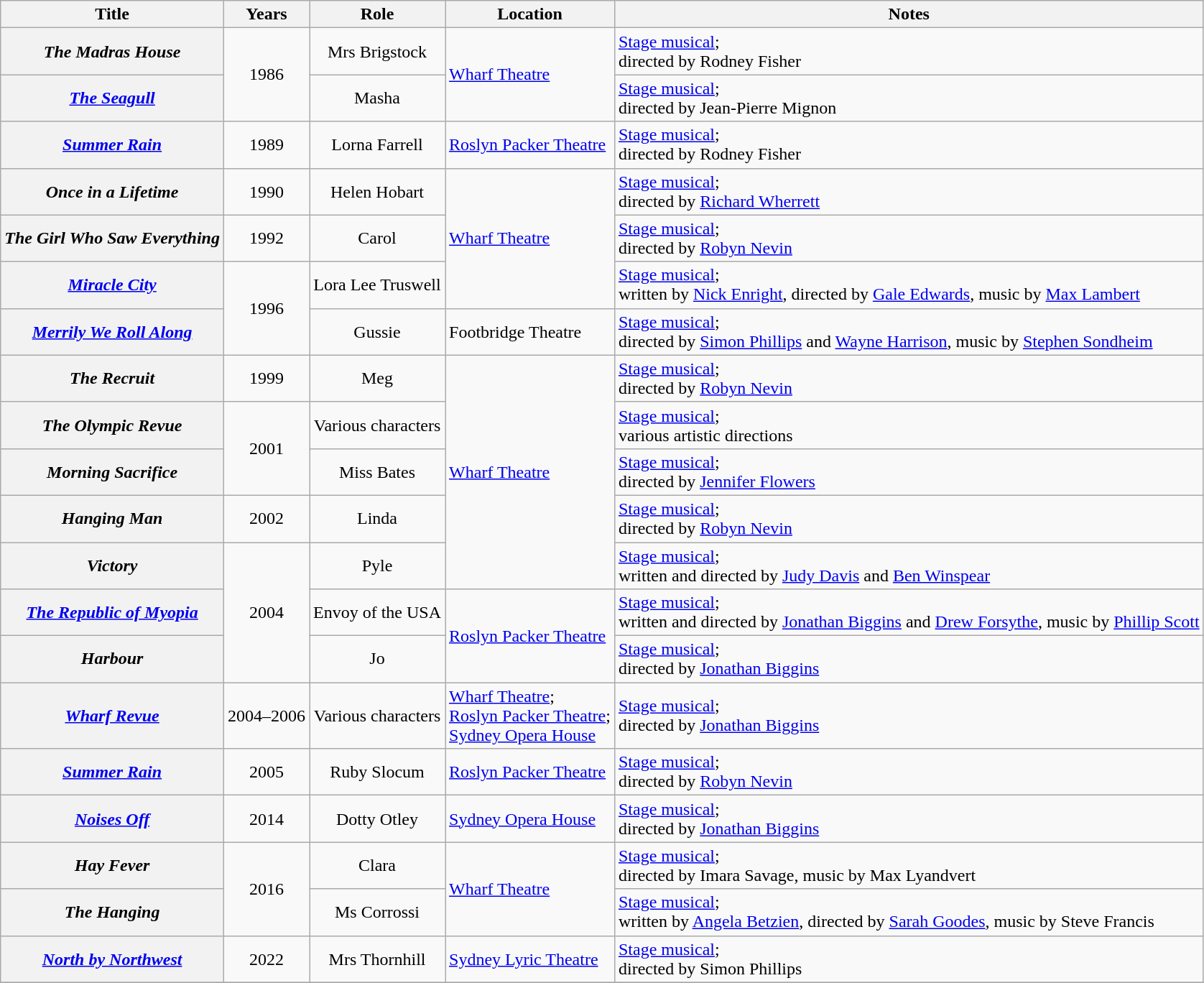<table class="wikitable plainrowheaders sortable">
<tr>
<th scope="col">Title</th>
<th scope="col">Years</th>
<th scope="col">Role</th>
<th scope="col">Location</th>
<th scope="col">Notes</th>
</tr>
<tr>
<th scope="row"><em>The Madras House</em></th>
<td rowspan="2" style="text-align:center;">1986</td>
<td style="text-align:center;">Mrs Brigstock</td>
<td rowspan="2"><a href='#'>Wharf Theatre</a></td>
<td><a href='#'>Stage musical</a>;<br>directed by Rodney Fisher</td>
</tr>
<tr>
<th scope="row"><a href='#'><em>The Seagull</em></a></th>
<td style="text-align:center;">Masha</td>
<td><a href='#'>Stage musical</a>;<br>directed by Jean-Pierre Mignon</td>
</tr>
<tr>
<th scope="row"><a href='#'><em>Summer Rain</em></a></th>
<td style="text-align:center;">1989</td>
<td style="text-align:center;">Lorna Farrell</td>
<td><a href='#'>Roslyn Packer Theatre</a></td>
<td><a href='#'>Stage musical</a>;<br>directed by Rodney Fisher</td>
</tr>
<tr>
<th scope="row"><em>Once in a Lifetime</em></th>
<td style="text-align:center;">1990</td>
<td style="text-align:center;">Helen Hobart</td>
<td rowspan="3"><a href='#'>Wharf Theatre</a></td>
<td><a href='#'>Stage musical</a>;<br>directed by <a href='#'>Richard Wherrett</a></td>
</tr>
<tr>
<th scope="row"><em>The Girl Who Saw Everything</em></th>
<td style="text-align:center;">1992</td>
<td style="text-align:center;">Carol</td>
<td><a href='#'>Stage musical</a>;<br>directed by <a href='#'>Robyn Nevin</a></td>
</tr>
<tr>
<th scope="row"><em><a href='#'>Miracle City</a></em></th>
<td rowspan="2" style="text-align:center;">1996</td>
<td style="text-align:center;">Lora Lee Truswell</td>
<td><a href='#'>Stage musical</a>;<br>written by <a href='#'>Nick Enright</a>, directed by <a href='#'>Gale Edwards</a>, music by <a href='#'>Max Lambert</a></td>
</tr>
<tr>
<th scope="row"><a href='#'><em>Merrily We Roll Along</em></a></th>
<td style="text-align:center;">Gussie</td>
<td>Footbridge Theatre</td>
<td><a href='#'>Stage musical</a>;<br>directed by <a href='#'>Simon Phillips</a> and <a href='#'>Wayne Harrison</a>, music by <a href='#'>Stephen Sondheim</a></td>
</tr>
<tr>
<th scope="row"><em>The Recruit</em></th>
<td style="text-align:center;">1999</td>
<td style="text-align:center;">Meg</td>
<td rowspan="5"><a href='#'>Wharf Theatre</a></td>
<td><a href='#'>Stage musical</a>;<br>directed by <a href='#'>Robyn Nevin</a></td>
</tr>
<tr>
<th scope="row"><em>The Olympic Revue</em></th>
<td rowspan="2" style="text-align:center;">2001</td>
<td style="text-align:center;">Various characters</td>
<td><a href='#'>Stage musical</a>;<br>various artistic directions</td>
</tr>
<tr>
<th scope="row"><em>Morning Sacrifice</em></th>
<td style="text-align:center;">Miss Bates</td>
<td><a href='#'>Stage musical</a>;<br>directed by <a href='#'>Jennifer Flowers</a></td>
</tr>
<tr>
<th scope="row"><em>Hanging Man</em></th>
<td style="text-align:center;">2002</td>
<td style="text-align:center;">Linda</td>
<td><a href='#'>Stage musical</a>;<br>directed by <a href='#'>Robyn Nevin</a></td>
</tr>
<tr>
<th scope="row"><em>Victory</em></th>
<td rowspan="3" style="text-align:center;">2004</td>
<td style="text-align:center;">Pyle</td>
<td><a href='#'>Stage musical</a>;<br>written and directed by <a href='#'>Judy Davis</a> and <a href='#'>Ben Winspear</a></td>
</tr>
<tr>
<th scope="row"><em><a href='#'>The Republic of Myopia</a></em></th>
<td style="text-align:center;">Envoy of the USA</td>
<td rowspan="2"><a href='#'>Roslyn Packer Theatre</a></td>
<td><a href='#'>Stage musical</a>;<br>written and directed by <a href='#'>Jonathan Biggins</a> and <a href='#'>Drew Forsythe</a>, music by <a href='#'>Phillip Scott</a></td>
</tr>
<tr>
<th scope="row"><em>Harbour</em></th>
<td style="text-align:center;">Jo</td>
<td><a href='#'>Stage musical</a>;<br>directed by <a href='#'>Jonathan Biggins</a></td>
</tr>
<tr>
<th scope="row"><em><a href='#'>Wharf Revue</a></em></th>
<td style="text-align:center;">2004–2006</td>
<td style="text-align:center;">Various characters</td>
<td><a href='#'>Wharf Theatre</a>;<br><a href='#'>Roslyn Packer Theatre</a>;<br><a href='#'>Sydney Opera House</a></td>
<td><a href='#'>Stage musical</a>;<br>directed by <a href='#'>Jonathan Biggins</a></td>
</tr>
<tr>
<th scope="row"><a href='#'><em>Summer Rain</em></a></th>
<td style="text-align:center;">2005</td>
<td style="text-align:center;">Ruby Slocum</td>
<td><a href='#'>Roslyn Packer Theatre</a></td>
<td><a href='#'>Stage musical</a>;<br>directed by <a href='#'>Robyn Nevin</a></td>
</tr>
<tr>
<th scope="row"><em><a href='#'>Noises Off</a></em></th>
<td style="text-align:center;">2014</td>
<td style="text-align:center;">Dotty Otley</td>
<td><a href='#'>Sydney Opera House</a></td>
<td><a href='#'>Stage musical</a>;<br>directed by <a href='#'>Jonathan Biggins</a></td>
</tr>
<tr>
<th scope="row"><em>Hay Fever</em></th>
<td rowspan="2" style="text-align:center;">2016</td>
<td style="text-align:center;">Clara</td>
<td rowspan="2"><a href='#'>Wharf Theatre</a></td>
<td><a href='#'>Stage musical</a>;<br>directed by Imara Savage, music by Max Lyandvert</td>
</tr>
<tr>
<th scope="row"><em>The Hanging</em></th>
<td style="text-align:center;">Ms Corrossi</td>
<td><a href='#'>Stage musical</a>;<br>written by <a href='#'>Angela Betzien</a>, directed by <a href='#'>Sarah Goodes</a>, music by Steve Francis</td>
</tr>
<tr>
<th scope="row"><em><a href='#'>North by Northwest</a></em></th>
<td style="text-align:center;">2022</td>
<td style="text-align:center;">Mrs Thornhill</td>
<td><a href='#'>Sydney Lyric Theatre</a></td>
<td><a href='#'>Stage musical</a>;<br>directed by Simon Phillips</td>
</tr>
<tr>
</tr>
</table>
